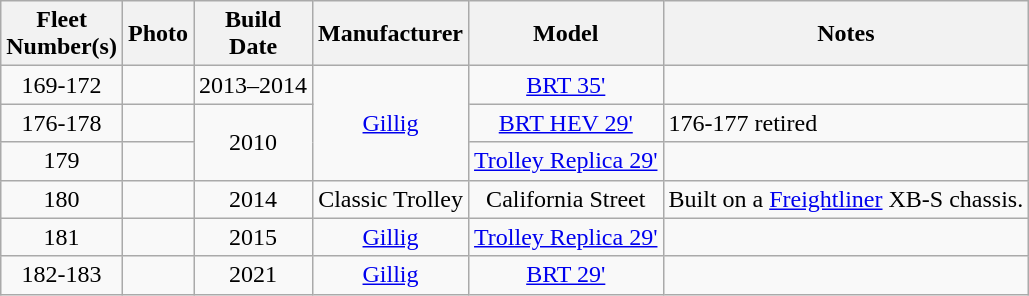<table class="wikitable">
<tr>
<th>Fleet<br>Number(s)</th>
<th>Photo</th>
<th>Build<br>Date</th>
<th>Manufacturer</th>
<th>Model</th>
<th>Notes</th>
</tr>
<tr align="center">
<td>169-172</td>
<td></td>
<td>2013–2014</td>
<td rowspan="3"><a href='#'>Gillig</a></td>
<td><a href='#'>BRT 35'</a></td>
<td></td>
</tr>
<tr align="center">
<td>176-178</td>
<td></td>
<td rowspan="2">2010</td>
<td><a href='#'>BRT HEV 29'</a></td>
<td align="left">176-177 retired</td>
</tr>
<tr align="center">
<td>179</td>
<td></td>
<td><a href='#'>Trolley Replica 29'</a></td>
<td></td>
</tr>
<tr align="center">
<td>180</td>
<td></td>
<td>2014</td>
<td>Classic Trolley</td>
<td>California Street</td>
<td align="left">Built on a <a href='#'>Freightliner</a> XB-S chassis.</td>
</tr>
<tr align="center">
<td>181</td>
<td></td>
<td>2015</td>
<td><a href='#'>Gillig</a></td>
<td><a href='#'>Trolley Replica 29'</a></td>
<td></td>
</tr>
<tr align="center">
<td>182-183</td>
<td></td>
<td>2021</td>
<td rowspan="3"><a href='#'>Gillig</a></td>
<td><a href='#'>BRT 29'</a></td>
<td></td>
</tr>
</table>
